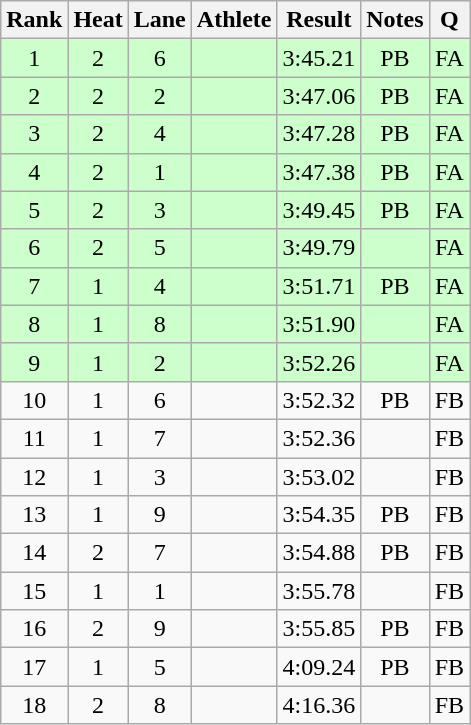<table class="wikitable sortable" style="text-align:center">
<tr>
<th>Rank</th>
<th>Heat</th>
<th>Lane</th>
<th>Athlete</th>
<th>Result</th>
<th>Notes</th>
<th>Q</th>
</tr>
<tr bgcolor=ccffcc>
<td>1</td>
<td>2</td>
<td>6</td>
<td align=left></td>
<td>3:45.21</td>
<td>PB</td>
<td>FA</td>
</tr>
<tr bgcolor=ccffcc>
<td>2</td>
<td>2</td>
<td>2</td>
<td align=left></td>
<td>3:47.06</td>
<td>PB</td>
<td>FA</td>
</tr>
<tr bgcolor=ccffcc>
<td>3</td>
<td>2</td>
<td>4</td>
<td align=left></td>
<td>3:47.28</td>
<td>PB</td>
<td>FA</td>
</tr>
<tr bgcolor=ccffcc>
<td>4</td>
<td>2</td>
<td>1</td>
<td align=left></td>
<td>3:47.38</td>
<td>PB</td>
<td>FA</td>
</tr>
<tr bgcolor=ccffcc>
<td>5</td>
<td>2</td>
<td>3</td>
<td align=left></td>
<td>3:49.45</td>
<td>PB</td>
<td>FA</td>
</tr>
<tr bgcolor=ccffcc>
<td>6</td>
<td>2</td>
<td>5</td>
<td align=left></td>
<td>3:49.79</td>
<td></td>
<td>FA</td>
</tr>
<tr bgcolor=ccffcc>
<td>7</td>
<td>1</td>
<td>4</td>
<td align=left></td>
<td>3:51.71</td>
<td>PB</td>
<td>FA</td>
</tr>
<tr bgcolor=ccffcc>
<td>8</td>
<td>1</td>
<td>8</td>
<td align=left></td>
<td>3:51.90</td>
<td></td>
<td>FA</td>
</tr>
<tr bgcolor=ccffcc>
<td>9</td>
<td>1</td>
<td>2</td>
<td align=left></td>
<td>3:52.26</td>
<td></td>
<td>FA</td>
</tr>
<tr>
<td>10</td>
<td>1</td>
<td>6</td>
<td align=left></td>
<td>3:52.32</td>
<td>PB</td>
<td>FB</td>
</tr>
<tr>
<td>11</td>
<td>1</td>
<td>7</td>
<td align=left></td>
<td>3:52.36</td>
<td></td>
<td>FB</td>
</tr>
<tr>
<td>12</td>
<td>1</td>
<td>3</td>
<td align=left></td>
<td>3:53.02</td>
<td></td>
<td>FB</td>
</tr>
<tr>
<td>13</td>
<td>1</td>
<td>9</td>
<td align=left></td>
<td>3:54.35</td>
<td>PB</td>
<td>FB</td>
</tr>
<tr>
<td>14</td>
<td>2</td>
<td>7</td>
<td align=left></td>
<td>3:54.88</td>
<td>PB</td>
<td>FB</td>
</tr>
<tr>
<td>15</td>
<td>1</td>
<td>1</td>
<td align=left></td>
<td>3:55.78</td>
<td></td>
<td>FB</td>
</tr>
<tr>
<td>16</td>
<td>2</td>
<td>9</td>
<td align=left></td>
<td>3:55.85</td>
<td>PB</td>
<td>FB</td>
</tr>
<tr>
<td>17</td>
<td>1</td>
<td>5</td>
<td align=left></td>
<td>4:09.24</td>
<td>PB</td>
<td>FB</td>
</tr>
<tr>
<td>18</td>
<td>2</td>
<td>8</td>
<td align=left></td>
<td>4:16.36</td>
<td></td>
<td>FB</td>
</tr>
</table>
